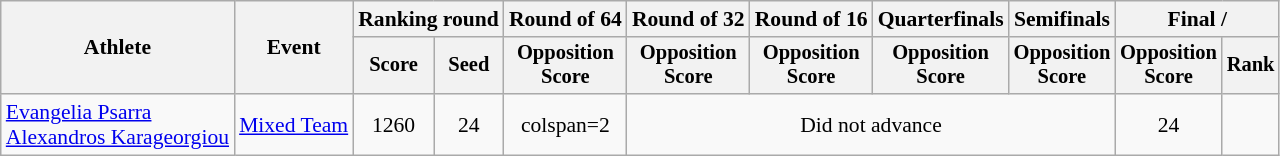<table class="wikitable" style="font-size:90%">
<tr>
<th rowspan=2>Athlete</th>
<th rowspan=2>Event</th>
<th colspan=2>Ranking round</th>
<th>Round of 64</th>
<th>Round of 32</th>
<th>Round of 16</th>
<th>Quarterfinals</th>
<th>Semifinals</th>
<th colspan=2>Final / </th>
</tr>
<tr style="font-size:95%">
<th>Score</th>
<th>Seed</th>
<th>Opposition<br>Score</th>
<th>Opposition<br>Score</th>
<th>Opposition<br>Score</th>
<th>Opposition<br>Score</th>
<th>Opposition<br>Score</th>
<th>Opposition<br>Score</th>
<th>Rank</th>
</tr>
<tr align=center>
<td align=left><a href='#'>Evangelia Psarra</a><br><a href='#'>Alexandros Karageorgiou</a></td>
<td align=left><a href='#'>Mixed Team</a></td>
<td>1260</td>
<td>24</td>
<td>colspan=2 </td>
<td colspan=4>Did not advance</td>
<td>24</td>
</tr>
</table>
